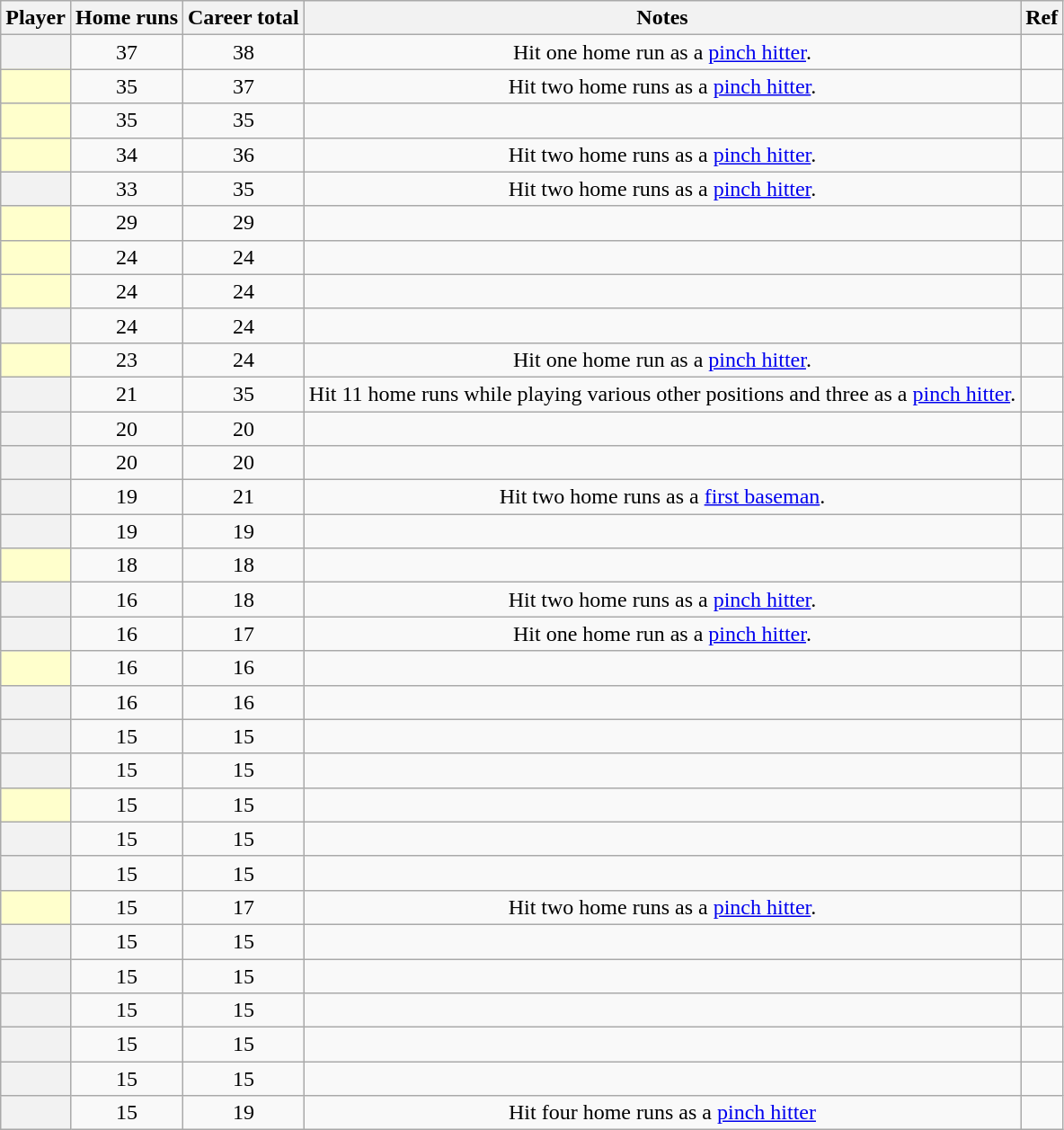<table class="wikitable sortable plainrowheaders"  style="text-align:center;">
<tr>
<th scope="col">Player</th>
<th scope="col">Home runs</th>
<th scope="col" class="unsortable">Career total</th>
<th scope="col" class="unsortable">Notes</th>
<th scope="col" class="unsortable">Ref</th>
</tr>
<tr>
<th scope="row" style="text-align:center"></th>
<td>37</td>
<td>38</td>
<td>Hit one home run as a <a href='#'>pinch hitter</a>.</td>
<td></td>
</tr>
<tr>
<th scope="row" style="background:#ffc; text-align:center"><sup></sup></th>
<td>35</td>
<td>37</td>
<td>Hit two home runs as a <a href='#'>pinch hitter</a>.</td>
<td></td>
</tr>
<tr>
<th scope="row" style="background:#ffc; text-align:center"><sup></sup></th>
<td>35</td>
<td>35</td>
<td></td>
<td></td>
</tr>
<tr>
<th scope="row" style="background:#ffc; text-align:center"><sup></sup></th>
<td>34</td>
<td>36</td>
<td>Hit two home runs as a <a href='#'>pinch hitter</a>.</td>
<td></td>
</tr>
<tr>
<th scope="row" style="text-align:center"></th>
<td>33</td>
<td>35</td>
<td>Hit two home runs as a <a href='#'>pinch hitter</a>.</td>
<td></td>
</tr>
<tr>
<th scope="row" style="background:#ffc; text-align:center"><sup></sup></th>
<td>29</td>
<td>29</td>
<td></td>
<td></td>
</tr>
<tr>
<th scope="row" style="background:#ffc; text-align:center"><sup></sup></th>
<td>24</td>
<td>24</td>
<td></td>
<td></td>
</tr>
<tr>
<th scope="row" style="background:#ffc; text-align:center"><sup></sup></th>
<td>24</td>
<td>24</td>
<td></td>
<td></td>
</tr>
<tr>
<th scope="row" style="text-align:center"></th>
<td>24</td>
<td>24</td>
<td></td>
<td></td>
</tr>
<tr>
<th scope="row" style="background:#ffc; text-align:center"><sup></sup></th>
<td>23</td>
<td>24</td>
<td>Hit one home run as a <a href='#'>pinch hitter</a>.</td>
<td></td>
</tr>
<tr>
<th scope="row" style="text-align:center"></th>
<td>21</td>
<td>35</td>
<td>Hit 11 home runs while playing various other positions and three as a <a href='#'>pinch hitter</a>.</td>
<td></td>
</tr>
<tr>
<th scope="row" style="text-align:center"></th>
<td>20</td>
<td>20</td>
<td></td>
<td></td>
</tr>
<tr>
<th scope="row" style="text-align:center"></th>
<td>20</td>
<td>20</td>
<td></td>
<td></td>
</tr>
<tr>
<th scope="row" style="text-align:center"></th>
<td>19</td>
<td>21</td>
<td>Hit two home runs as a <a href='#'>first baseman</a>.</td>
<td></td>
</tr>
<tr>
<th scope="row" style="text-align:center"></th>
<td>19</td>
<td>19</td>
<td></td>
<td></td>
</tr>
<tr>
<th scope="row" style="background:#ffc; text-align:center"><sup></sup></th>
<td>18</td>
<td>18</td>
<td></td>
<td></td>
</tr>
<tr>
<th scope="row" style="text-align:center"></th>
<td>16</td>
<td>18</td>
<td>Hit two home runs as a <a href='#'>pinch hitter</a>.</td>
<td></td>
</tr>
<tr>
<th scope="row" style="text-align:center"></th>
<td>16</td>
<td>17</td>
<td>Hit one home run as a <a href='#'>pinch hitter</a>.</td>
<td></td>
</tr>
<tr>
<th scope="row" style="background:#ffc; text-align:center"><sup></sup></th>
<td>16</td>
<td>16</td>
<td></td>
<td></td>
</tr>
<tr>
<th scope="row" style="text-align:center"></th>
<td>16</td>
<td>16</td>
<td></td>
<td></td>
</tr>
<tr>
<th scope="row" style="text-align:center"></th>
<td>15</td>
<td>15</td>
<td></td>
<td></td>
</tr>
<tr>
<th scope="row" style="text-align:center"></th>
<td>15</td>
<td>15</td>
<td></td>
<td></td>
</tr>
<tr>
<th scope="row" style="background:#ffc; text-align:center"><sup></sup></th>
<td>15</td>
<td>15</td>
<td></td>
<td></td>
</tr>
<tr>
<th scope="row" style="text-align:center"></th>
<td>15</td>
<td>15</td>
<td></td>
<td></td>
</tr>
<tr>
<th scope="row" style="text-align:center"></th>
<td>15</td>
<td>15</td>
<td></td>
<td></td>
</tr>
<tr>
<th scope="row" style="background:#ffc; text-align:center"><sup></sup></th>
<td>15</td>
<td>17</td>
<td>Hit two home runs as a <a href='#'>pinch hitter</a>.</td>
<td></td>
</tr>
<tr>
<th scope="row" style="text-align:center"></th>
<td>15</td>
<td>15</td>
<td></td>
<td></td>
</tr>
<tr>
<th scope="row" style="text-align:center"></th>
<td>15</td>
<td>15</td>
<td></td>
<td></td>
</tr>
<tr>
<th scope="row" style="text-align:center"></th>
<td>15</td>
<td>15</td>
<td></td>
<td></td>
</tr>
<tr>
<th scope="row" style="text-align:center"></th>
<td>15</td>
<td>15</td>
<td></td>
<td></td>
</tr>
<tr>
<th scope="row" style="text-align:center"></th>
<td>15</td>
<td>15</td>
<td></td>
<td></td>
</tr>
<tr>
<th scope="row" style="text-align:center"></th>
<td>15</td>
<td>19</td>
<td>Hit four home runs as a <a href='#'>pinch hitter</a></td>
<td></td>
</tr>
</table>
